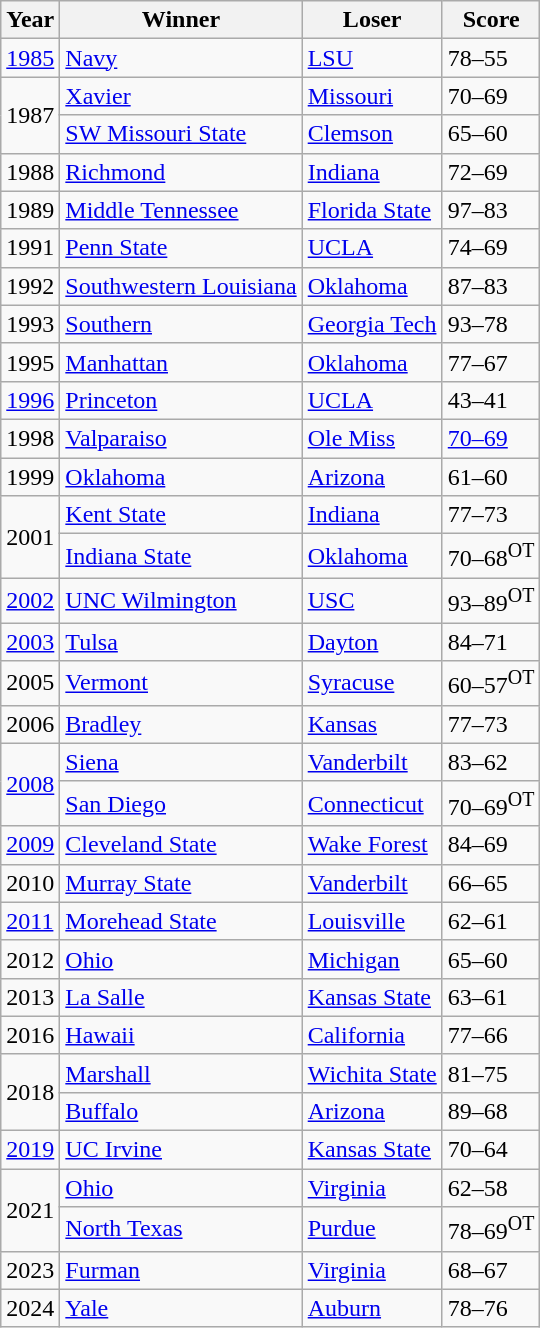<table class="wikitable">
<tr>
<th>Year</th>
<th>Winner</th>
<th>Loser</th>
<th>Score</th>
</tr>
<tr>
<td><a href='#'>1985</a></td>
<td><a href='#'>Navy</a></td>
<td><a href='#'>LSU</a></td>
<td>78–55</td>
</tr>
<tr>
<td rowspan="2">1987</td>
<td><a href='#'>Xavier</a></td>
<td><a href='#'>Missouri</a></td>
<td>70–69</td>
</tr>
<tr>
<td><a href='#'>SW Missouri State</a></td>
<td><a href='#'>Clemson</a></td>
<td>65–60</td>
</tr>
<tr>
<td>1988</td>
<td><a href='#'>Richmond</a></td>
<td><a href='#'>Indiana</a></td>
<td>72–69</td>
</tr>
<tr>
<td>1989</td>
<td><a href='#'>Middle Tennessee</a></td>
<td><a href='#'>Florida State</a></td>
<td>97–83</td>
</tr>
<tr>
<td>1991</td>
<td><a href='#'>Penn State</a></td>
<td><a href='#'>UCLA</a></td>
<td>74–69</td>
</tr>
<tr>
<td>1992</td>
<td><a href='#'>Southwestern Louisiana</a></td>
<td><a href='#'>Oklahoma</a></td>
<td>87–83</td>
</tr>
<tr>
<td>1993</td>
<td><a href='#'>Southern</a></td>
<td><a href='#'>Georgia Tech</a></td>
<td>93–78</td>
</tr>
<tr>
<td>1995</td>
<td><a href='#'>Manhattan</a></td>
<td><a href='#'>Oklahoma</a></td>
<td>77–67</td>
</tr>
<tr>
<td><a href='#'>1996</a></td>
<td><a href='#'>Princeton</a></td>
<td><a href='#'>UCLA</a></td>
<td>43–41</td>
</tr>
<tr>
<td>1998</td>
<td><a href='#'>Valparaiso</a></td>
<td><a href='#'>Ole Miss</a></td>
<td><a href='#'>70–69</a></td>
</tr>
<tr>
<td>1999</td>
<td><a href='#'>Oklahoma</a></td>
<td><a href='#'>Arizona</a></td>
<td>61–60</td>
</tr>
<tr>
<td rowspan="2">2001</td>
<td><a href='#'>Kent State</a></td>
<td><a href='#'>Indiana</a></td>
<td>77–73</td>
</tr>
<tr>
<td><a href='#'>Indiana State</a></td>
<td><a href='#'>Oklahoma</a></td>
<td>70–68<sup>OT</sup></td>
</tr>
<tr>
<td><a href='#'>2002</a></td>
<td><a href='#'>UNC Wilmington</a></td>
<td><a href='#'>USC</a></td>
<td>93–89<sup>OT</sup></td>
</tr>
<tr>
<td><a href='#'>2003</a></td>
<td><a href='#'>Tulsa</a></td>
<td><a href='#'>Dayton</a></td>
<td>84–71</td>
</tr>
<tr>
<td>2005</td>
<td><a href='#'>Vermont</a></td>
<td><a href='#'>Syracuse</a></td>
<td>60–57<sup>OT</sup></td>
</tr>
<tr>
<td>2006</td>
<td><a href='#'>Bradley</a></td>
<td><a href='#'>Kansas</a></td>
<td>77–73</td>
</tr>
<tr>
<td rowspan="2"><a href='#'>2008</a></td>
<td><a href='#'>Siena</a></td>
<td><a href='#'>Vanderbilt</a></td>
<td>83–62</td>
</tr>
<tr>
<td><a href='#'>San Diego</a></td>
<td><a href='#'>Connecticut</a></td>
<td>70–69<sup>OT</sup></td>
</tr>
<tr>
<td><a href='#'>2009</a></td>
<td><a href='#'>Cleveland State</a></td>
<td><a href='#'>Wake Forest</a></td>
<td>84–69</td>
</tr>
<tr>
<td>2010</td>
<td><a href='#'>Murray State</a></td>
<td><a href='#'>Vanderbilt</a></td>
<td>66–65</td>
</tr>
<tr>
<td><a href='#'>2011</a></td>
<td><a href='#'>Morehead State</a></td>
<td><a href='#'>Louisville</a></td>
<td>62–61</td>
</tr>
<tr>
<td>2012</td>
<td><a href='#'>Ohio</a></td>
<td><a href='#'>Michigan</a></td>
<td>65–60</td>
</tr>
<tr>
<td>2013</td>
<td><a href='#'>La Salle</a></td>
<td><a href='#'>Kansas State</a></td>
<td>63–61</td>
</tr>
<tr>
<td>2016</td>
<td><a href='#'>Hawaii</a></td>
<td><a href='#'>California</a></td>
<td>77–66</td>
</tr>
<tr>
<td rowspan="2">2018</td>
<td><a href='#'>Marshall</a></td>
<td><a href='#'>Wichita State</a></td>
<td>81–75</td>
</tr>
<tr>
<td><a href='#'>Buffalo</a></td>
<td><a href='#'>Arizona</a></td>
<td>89–68</td>
</tr>
<tr>
<td><a href='#'>2019</a></td>
<td><a href='#'>UC Irvine</a></td>
<td><a href='#'>Kansas State</a></td>
<td>70–64</td>
</tr>
<tr>
<td rowspan="2">2021</td>
<td><a href='#'>Ohio</a></td>
<td><a href='#'>Virginia</a></td>
<td>62–58</td>
</tr>
<tr>
<td><a href='#'>North Texas</a></td>
<td><a href='#'>Purdue</a></td>
<td>78–69<sup>OT</sup></td>
</tr>
<tr>
<td>2023</td>
<td><a href='#'>Furman</a></td>
<td><a href='#'>Virginia</a></td>
<td>68–67</td>
</tr>
<tr>
<td>2024</td>
<td><a href='#'>Yale</a></td>
<td><a href='#'>Auburn</a></td>
<td>78–76</td>
</tr>
</table>
